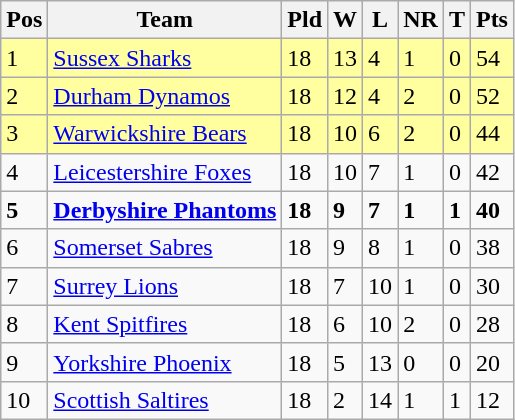<table class="wikitable">
<tr>
<th>Pos</th>
<th>Team</th>
<th>Pld</th>
<th>W</th>
<th>L</th>
<th>NR</th>
<th>T</th>
<th>Pts</th>
</tr>
<tr bgcolor="#ffffa0">
<td>1</td>
<td><a href='#'>Sussex Sharks</a></td>
<td>18</td>
<td>13</td>
<td>4</td>
<td>1</td>
<td>0</td>
<td>54</td>
</tr>
<tr bgcolor="#ffffa0">
<td>2</td>
<td><a href='#'>Durham Dynamos</a></td>
<td>18</td>
<td>12</td>
<td>4</td>
<td>2</td>
<td>0</td>
<td>52</td>
</tr>
<tr bgcolor="#ffffa0">
<td>3</td>
<td><a href='#'>Warwickshire Bears</a></td>
<td>18</td>
<td>10</td>
<td>6</td>
<td>2</td>
<td>0</td>
<td>44</td>
</tr>
<tr>
<td>4</td>
<td><a href='#'>Leicestershire Foxes</a></td>
<td>18</td>
<td>10</td>
<td>7</td>
<td>1</td>
<td>0</td>
<td>42</td>
</tr>
<tr>
<td><strong>5</strong></td>
<td><strong><a href='#'>Derbyshire Phantoms</a></strong></td>
<td><strong>18</strong></td>
<td><strong>9</strong></td>
<td><strong>7</strong></td>
<td><strong>1</strong></td>
<td><strong>1</strong></td>
<td><strong>40</strong></td>
</tr>
<tr>
<td>6</td>
<td><a href='#'>Somerset Sabres</a></td>
<td>18</td>
<td>9</td>
<td>8</td>
<td>1</td>
<td>0</td>
<td>38</td>
</tr>
<tr>
<td>7</td>
<td><a href='#'>Surrey Lions</a></td>
<td>18</td>
<td>7</td>
<td>10</td>
<td>1</td>
<td>0</td>
<td>30</td>
</tr>
<tr>
<td>8</td>
<td><a href='#'>Kent Spitfires</a></td>
<td>18</td>
<td>6</td>
<td>10</td>
<td>2</td>
<td>0</td>
<td>28</td>
</tr>
<tr>
<td>9</td>
<td><a href='#'>Yorkshire Phoenix</a></td>
<td>18</td>
<td>5</td>
<td>13</td>
<td>0</td>
<td>0</td>
<td>20</td>
</tr>
<tr>
<td>10</td>
<td><a href='#'>Scottish Saltires</a></td>
<td>18</td>
<td>2</td>
<td>14</td>
<td>1</td>
<td>1</td>
<td>12</td>
</tr>
</table>
